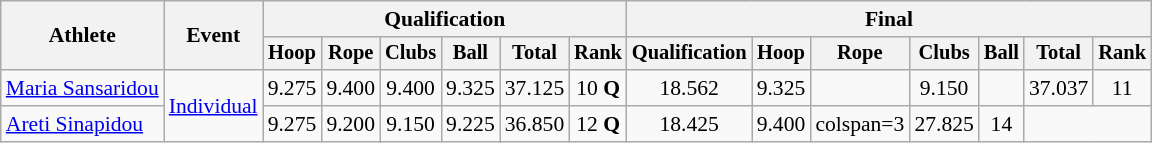<table class=wikitable style="font-size:90%">
<tr>
<th rowspan=2>Athlete</th>
<th rowspan=2>Event</th>
<th colspan=6>Qualification</th>
<th colspan=7>Final</th>
</tr>
<tr style="font-size:95%">
<th>Hoop</th>
<th>Rope</th>
<th>Clubs</th>
<th>Ball</th>
<th>Total</th>
<th>Rank</th>
<th>Qualification</th>
<th>Hoop</th>
<th>Rope</th>
<th>Clubs</th>
<th>Ball</th>
<th>Total</th>
<th>Rank</th>
</tr>
<tr align=center>
<td align=left><a href='#'>Maria Sansaridou</a></td>
<td align=left rowspan=2><a href='#'>Individual</a></td>
<td>9.275</td>
<td>9.400</td>
<td>9.400</td>
<td>9.325</td>
<td>37.125</td>
<td>10 <strong>Q</strong></td>
<td>18.562</td>
<td>9.325</td>
<td></td>
<td>9.150</td>
<td></td>
<td>37.037</td>
<td>11</td>
</tr>
<tr align=center>
<td align=left><a href='#'>Areti Sinapidou</a></td>
<td>9.275</td>
<td>9.200</td>
<td>9.150</td>
<td>9.225</td>
<td>36.850</td>
<td>12 <strong>Q</strong></td>
<td>18.425</td>
<td>9.400</td>
<td>colspan=3</td>
<td>27.825</td>
<td>14</td>
</tr>
</table>
